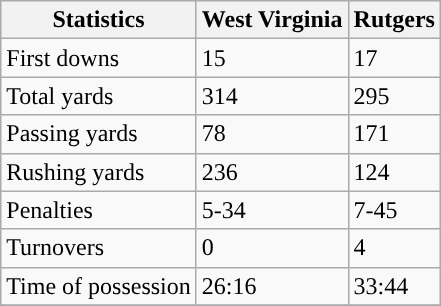<table class="wikitable" style="float: left;">
<tr>
<th>Statistics</th>
<th>West Virginia</th>
<th>Rutgers</th>
</tr>
<tr>
<td>First downs</td>
<td>15</td>
<td>17</td>
</tr>
<tr>
<td>Total yards</td>
<td>314</td>
<td>295</td>
</tr>
<tr>
<td>Passing yards</td>
<td>78</td>
<td>171</td>
</tr>
<tr>
<td>Rushing yards</td>
<td>236</td>
<td>124</td>
</tr>
<tr>
<td>Penalties</td>
<td>5-34</td>
<td>7-45</td>
</tr>
<tr>
<td>Turnovers</td>
<td>0</td>
<td>4</td>
</tr>
<tr>
<td>Time of possession</td>
<td>26:16</td>
<td>33:44</td>
</tr>
<tr>
</tr>
</table>
